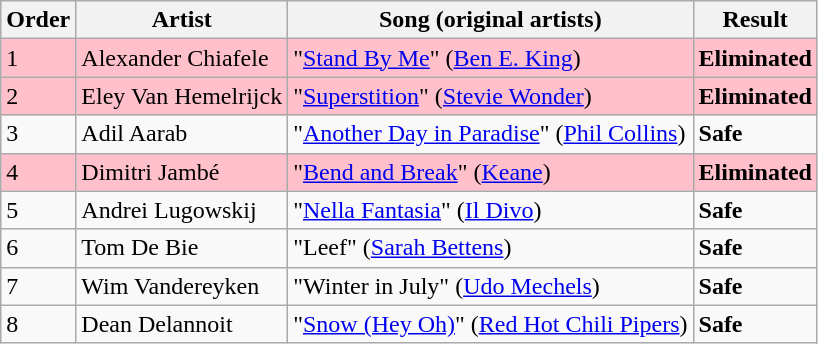<table class=wikitable>
<tr>
<th>Order</th>
<th>Artist</th>
<th>Song (original artists)</th>
<th>Result</th>
</tr>
<tr style="background:pink;">
<td>1</td>
<td>Alexander Chiafele</td>
<td>"<a href='#'>Stand By Me</a>" (<a href='#'>Ben E. King</a>)</td>
<td><strong>Eliminated</strong></td>
</tr>
<tr style="background:pink;">
<td>2</td>
<td>Eley Van Hemelrijck</td>
<td>"<a href='#'>Superstition</a>" (<a href='#'>Stevie Wonder</a>)</td>
<td><strong>Eliminated</strong></td>
</tr>
<tr>
<td>3</td>
<td>Adil Aarab</td>
<td>"<a href='#'>Another Day in Paradise</a>" (<a href='#'>Phil Collins</a>)</td>
<td><strong>Safe</strong></td>
</tr>
<tr style="background:pink;">
<td>4</td>
<td>Dimitri Jambé</td>
<td>"<a href='#'>Bend and Break</a>" (<a href='#'>Keane</a>)</td>
<td><strong>Eliminated</strong></td>
</tr>
<tr>
<td>5</td>
<td>Andrei Lugowskij</td>
<td>"<a href='#'>Nella Fantasia</a>" (<a href='#'>Il Divo</a>)</td>
<td><strong>Safe</strong></td>
</tr>
<tr>
<td>6</td>
<td>Tom De Bie</td>
<td>"Leef" (<a href='#'>Sarah Bettens</a>)</td>
<td><strong>Safe</strong></td>
</tr>
<tr>
<td>7</td>
<td>Wim Vandereyken</td>
<td>"Winter in July" (<a href='#'>Udo Mechels</a>)</td>
<td><strong>Safe</strong></td>
</tr>
<tr>
<td>8</td>
<td>Dean Delannoit</td>
<td>"<a href='#'>Snow (Hey Oh)</a>" (<a href='#'>Red Hot Chili Pipers</a>)</td>
<td><strong>Safe</strong></td>
</tr>
</table>
